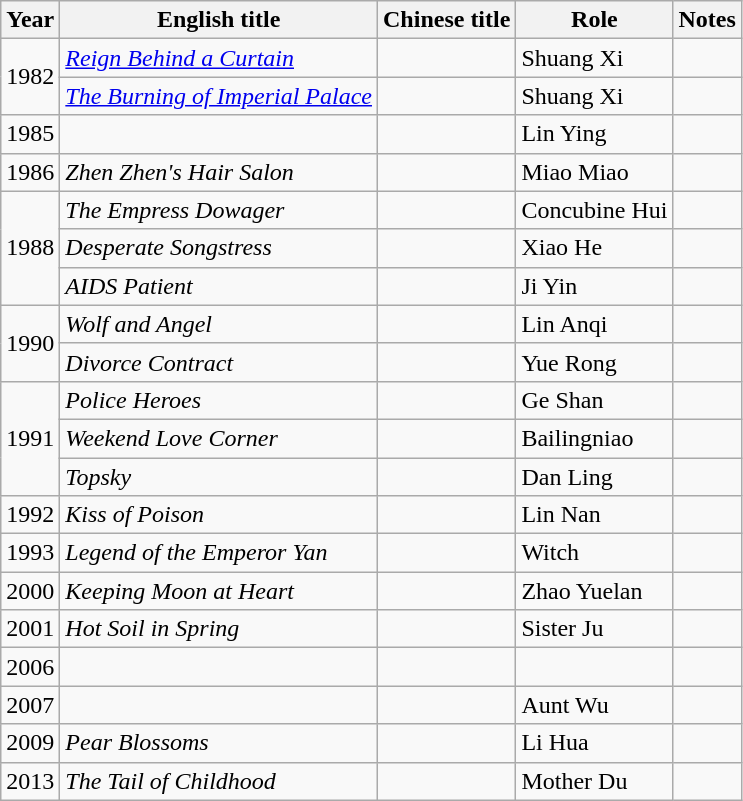<table class="wikitable">
<tr>
<th>Year</th>
<th>English title</th>
<th>Chinese title</th>
<th>Role</th>
<th>Notes</th>
</tr>
<tr>
<td rowspan=2>1982</td>
<td><em><a href='#'>Reign Behind a Curtain</a></em></td>
<td></td>
<td>Shuang Xi</td>
<td></td>
</tr>
<tr>
<td><em><a href='#'>The Burning of Imperial Palace</a></em></td>
<td></td>
<td>Shuang Xi</td>
<td></td>
</tr>
<tr>
<td>1985</td>
<td></td>
<td></td>
<td>Lin Ying</td>
<td></td>
</tr>
<tr>
<td>1986</td>
<td><em>Zhen Zhen's Hair Salon </em></td>
<td></td>
<td>Miao Miao</td>
<td></td>
</tr>
<tr>
<td rowspan=3>1988</td>
<td><em>The Empress Dowager</em></td>
<td></td>
<td>Concubine Hui</td>
<td></td>
</tr>
<tr>
<td><em>Desperate Songstress</em></td>
<td></td>
<td>Xiao He</td>
<td></td>
</tr>
<tr>
<td><em>AIDS Patient</em></td>
<td></td>
<td>Ji Yin</td>
<td></td>
</tr>
<tr>
<td rowspan=2>1990</td>
<td><em>Wolf and Angel</em></td>
<td></td>
<td>Lin Anqi</td>
<td></td>
</tr>
<tr>
<td><em>Divorce Contract</em></td>
<td></td>
<td>Yue Rong</td>
<td></td>
</tr>
<tr>
<td rowspan=3>1991</td>
<td><em>Police Heroes</em></td>
<td></td>
<td>Ge Shan</td>
<td></td>
</tr>
<tr>
<td><em>Weekend Love Corner</em></td>
<td></td>
<td>Bailingniao</td>
<td></td>
</tr>
<tr>
<td><em>Topsky</em></td>
<td></td>
<td>Dan Ling</td>
<td></td>
</tr>
<tr>
<td>1992</td>
<td><em>Kiss of Poison</em></td>
<td></td>
<td>Lin Nan</td>
<td></td>
</tr>
<tr>
<td>1993</td>
<td><em>Legend of the Emperor Yan</em></td>
<td></td>
<td>Witch</td>
<td></td>
</tr>
<tr>
<td>2000</td>
<td><em>Keeping Moon at Heart</em></td>
<td></td>
<td>Zhao Yuelan</td>
<td></td>
</tr>
<tr>
<td>2001</td>
<td><em>Hot Soil in Spring</em></td>
<td></td>
<td>Sister Ju</td>
<td></td>
</tr>
<tr>
<td>2006</td>
<td></td>
<td></td>
<td></td>
<td></td>
</tr>
<tr>
<td>2007</td>
<td></td>
<td></td>
<td>Aunt Wu</td>
<td></td>
</tr>
<tr>
<td>2009</td>
<td><em>Pear Blossoms</em></td>
<td></td>
<td>Li Hua</td>
<td></td>
</tr>
<tr>
<td>2013</td>
<td><em>The Tail of Childhood</em></td>
<td></td>
<td>Mother Du</td>
<td></td>
</tr>
</table>
